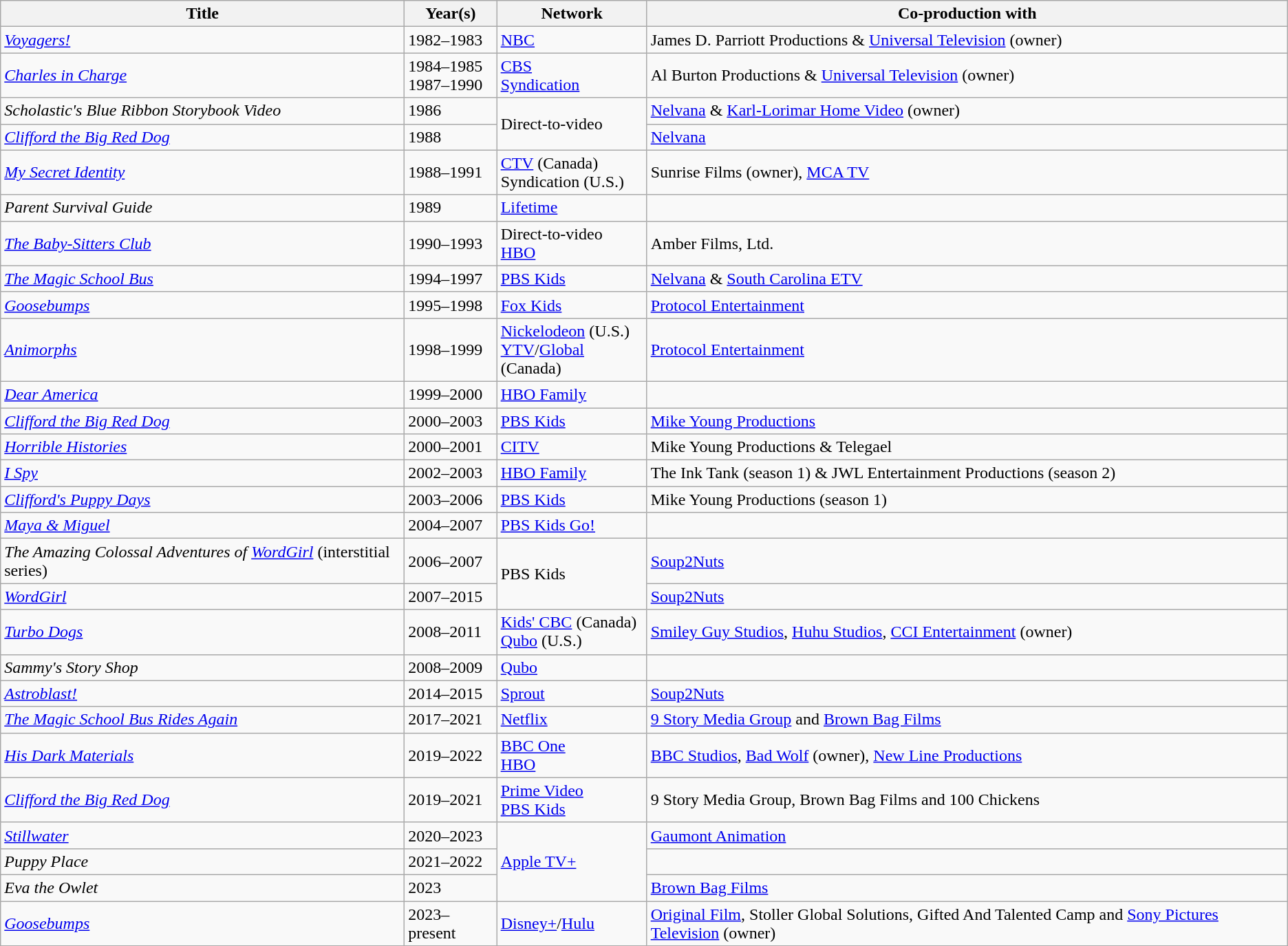<table class="wikitable sortable">
<tr>
<th>Title</th>
<th>Year(s)</th>
<th>Network</th>
<th>Co-production with</th>
</tr>
<tr>
<td><em><a href='#'>Voyagers!</a></em></td>
<td>1982–1983</td>
<td><a href='#'>NBC</a></td>
<td>James D. Parriott Productions & <a href='#'>Universal Television</a> (owner)</td>
</tr>
<tr>
<td><em><a href='#'>Charles in Charge</a></em></td>
<td>1984–1985<br>1987–1990</td>
<td><a href='#'>CBS</a><br><a href='#'>Syndication</a></td>
<td>Al Burton Productions & <a href='#'>Universal Television</a> (owner)</td>
</tr>
<tr>
<td><em>Scholastic's Blue Ribbon Storybook Video</em></td>
<td>1986</td>
<td rowspan="2">Direct-to-video</td>
<td><a href='#'>Nelvana</a> & <a href='#'>Karl-Lorimar Home Video</a> (owner)</td>
</tr>
<tr>
<td><em><a href='#'>Clifford the Big Red Dog</a></em></td>
<td>1988</td>
<td><a href='#'>Nelvana</a></td>
</tr>
<tr>
<td><em><a href='#'>My Secret Identity</a></em></td>
<td>1988–1991</td>
<td><a href='#'>CTV</a> (Canada)<br>Syndication (U.S.)</td>
<td>Sunrise Films (owner), <a href='#'>MCA TV</a></td>
</tr>
<tr>
<td><em>Parent Survival Guide</em></td>
<td>1989</td>
<td><a href='#'>Lifetime</a></td>
<td></td>
</tr>
<tr>
<td><em><a href='#'>The Baby-Sitters Club</a></em></td>
<td>1990–1993</td>
<td>Direct-to-video<br><a href='#'>HBO</a></td>
<td>Amber Films, Ltd.</td>
</tr>
<tr>
<td><em><a href='#'>The Magic School Bus</a></em></td>
<td>1994–1997</td>
<td><a href='#'>PBS Kids</a></td>
<td><a href='#'>Nelvana</a> & <a href='#'>South Carolina ETV</a></td>
</tr>
<tr>
<td><em><a href='#'>Goosebumps</a></em></td>
<td>1995–1998</td>
<td><a href='#'>Fox Kids</a></td>
<td><a href='#'>Protocol Entertainment</a></td>
</tr>
<tr>
<td><em><a href='#'>Animorphs</a></em></td>
<td>1998–1999</td>
<td><a href='#'>Nickelodeon</a> (U.S.)<br><a href='#'>YTV</a>/<a href='#'>Global</a> (Canada)</td>
<td><a href='#'>Protocol Entertainment</a></td>
</tr>
<tr>
<td><em><a href='#'>Dear America</a></em></td>
<td>1999–2000</td>
<td><a href='#'>HBO Family</a></td>
<td></td>
</tr>
<tr>
<td><em><a href='#'>Clifford the Big Red Dog</a></em></td>
<td>2000–2003</td>
<td><a href='#'>PBS Kids</a></td>
<td><a href='#'>Mike Young Productions</a></td>
</tr>
<tr>
<td><em><a href='#'>Horrible Histories</a></em></td>
<td>2000–2001</td>
<td><a href='#'>CITV</a></td>
<td>Mike Young Productions & Telegael</td>
</tr>
<tr>
<td><em><a href='#'>I Spy</a></em></td>
<td>2002–2003</td>
<td><a href='#'>HBO Family</a></td>
<td>The Ink Tank (season 1) & JWL Entertainment Productions (season 2)</td>
</tr>
<tr>
<td><em><a href='#'>Clifford's Puppy Days</a></em></td>
<td>2003–2006</td>
<td><a href='#'>PBS Kids</a></td>
<td>Mike Young Productions (season 1)</td>
</tr>
<tr>
<td><em><a href='#'>Maya & Miguel</a></em></td>
<td>2004–2007</td>
<td><a href='#'>PBS Kids Go!</a></td>
<td></td>
</tr>
<tr>
<td><em>The Amazing Colossal Adventures of <a href='#'>WordGirl</a></em> (interstitial series)</td>
<td>2006–2007</td>
<td rowspan="2">PBS Kids</td>
<td><a href='#'>Soup2Nuts</a></td>
</tr>
<tr>
<td><em><a href='#'>WordGirl</a></em></td>
<td>2007–2015</td>
<td><a href='#'>Soup2Nuts</a></td>
</tr>
<tr>
<td><em><a href='#'>Turbo Dogs</a></em></td>
<td>2008–2011</td>
<td><a href='#'>Kids' CBC</a> (Canada)<br><a href='#'>Qubo</a> (U.S.)</td>
<td><a href='#'>Smiley Guy Studios</a>, <a href='#'>Huhu Studios</a>, <a href='#'>CCI Entertainment</a> (owner)</td>
</tr>
<tr>
<td><em>Sammy's Story Shop</em></td>
<td>2008–2009</td>
<td><a href='#'>Qubo</a></td>
<td></td>
</tr>
<tr>
<td><em><a href='#'>Astroblast!</a></em></td>
<td>2014–2015</td>
<td><a href='#'>Sprout</a></td>
<td><a href='#'>Soup2Nuts</a></td>
</tr>
<tr>
<td><em><a href='#'>The Magic School Bus Rides Again</a></em></td>
<td>2017–2021</td>
<td><a href='#'>Netflix</a></td>
<td><a href='#'>9 Story Media Group</a> and <a href='#'>Brown Bag Films</a></td>
</tr>
<tr>
<td><em><a href='#'>His Dark Materials</a></em></td>
<td>2019–2022</td>
<td><a href='#'>BBC One</a><br><a href='#'>HBO</a></td>
<td><a href='#'>BBC Studios</a>, <a href='#'>Bad Wolf</a> (owner), <a href='#'>New Line Productions</a></td>
</tr>
<tr>
<td><em><a href='#'>Clifford the Big Red Dog</a></em></td>
<td>2019–2021</td>
<td><a href='#'>Prime Video</a><br><a href='#'>PBS Kids</a></td>
<td>9 Story Media Group, Brown Bag Films and 100 Chickens</td>
</tr>
<tr>
<td><em><a href='#'>Stillwater</a></em></td>
<td>2020–2023</td>
<td rowspan="3"><a href='#'>Apple TV+</a></td>
<td><a href='#'>Gaumont Animation</a></td>
</tr>
<tr>
<td><em>Puppy Place</em></td>
<td>2021–2022</td>
<td></td>
</tr>
<tr>
<td><em>Eva the Owlet</em></td>
<td>2023</td>
<td><a href='#'>Brown Bag Films</a></td>
</tr>
<tr>
<td><em><a href='#'>Goosebumps</a></em></td>
<td>2023–present</td>
<td><a href='#'>Disney+</a>/<a href='#'>Hulu</a></td>
<td><a href='#'>Original Film</a>, Stoller Global Solutions, Gifted And Talented Camp and <a href='#'>Sony Pictures Television</a> (owner)</td>
</tr>
</table>
